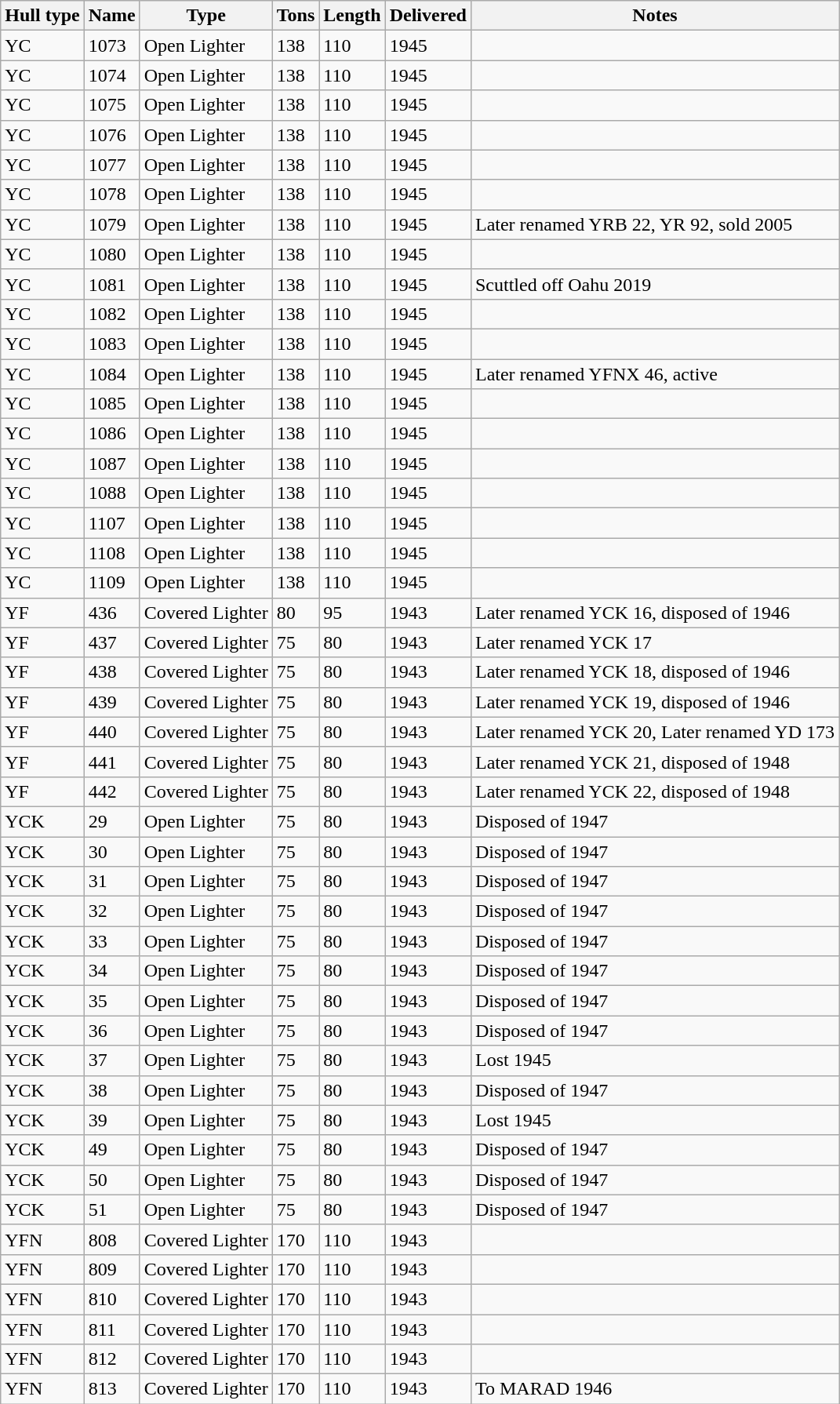<table class="wikitable">
<tr>
<th>Hull type</th>
<th>Name</th>
<th>Type</th>
<th>Tons</th>
<th>Length</th>
<th>Delivered</th>
<th>Notes</th>
</tr>
<tr>
<td>YC</td>
<td>1073</td>
<td>Open Lighter</td>
<td>138</td>
<td>110</td>
<td>1945</td>
<td></td>
</tr>
<tr>
<td>YC</td>
<td>1074</td>
<td>Open Lighter</td>
<td>138</td>
<td>110</td>
<td>1945</td>
<td></td>
</tr>
<tr>
<td>YC</td>
<td>1075</td>
<td>Open Lighter</td>
<td>138</td>
<td>110</td>
<td>1945</td>
<td></td>
</tr>
<tr>
<td>YC</td>
<td>1076</td>
<td>Open Lighter</td>
<td>138</td>
<td>110</td>
<td>1945</td>
<td></td>
</tr>
<tr>
<td>YC</td>
<td>1077</td>
<td>Open Lighter</td>
<td>138</td>
<td>110</td>
<td>1945</td>
<td></td>
</tr>
<tr>
<td>YC</td>
<td>1078</td>
<td>Open Lighter</td>
<td>138</td>
<td>110</td>
<td>1945</td>
<td></td>
</tr>
<tr>
<td>YC</td>
<td>1079</td>
<td>Open Lighter</td>
<td>138</td>
<td>110</td>
<td>1945</td>
<td>Later renamed YRB 22, YR 92, sold 2005</td>
</tr>
<tr>
<td>YC</td>
<td>1080</td>
<td>Open Lighter</td>
<td>138</td>
<td>110</td>
<td>1945</td>
<td></td>
</tr>
<tr>
<td>YC</td>
<td>1081</td>
<td>Open Lighter</td>
<td>138</td>
<td>110</td>
<td>1945</td>
<td>Scuttled off Oahu 2019</td>
</tr>
<tr>
<td>YC</td>
<td>1082</td>
<td>Open Lighter</td>
<td>138</td>
<td>110</td>
<td>1945</td>
<td></td>
</tr>
<tr>
<td>YC</td>
<td>1083</td>
<td>Open Lighter</td>
<td>138</td>
<td>110</td>
<td>1945</td>
<td></td>
</tr>
<tr>
<td>YC</td>
<td>1084</td>
<td>Open Lighter</td>
<td>138</td>
<td>110</td>
<td>1945</td>
<td>Later renamed YFNX 46, active</td>
</tr>
<tr>
<td>YC</td>
<td>1085</td>
<td>Open Lighter</td>
<td>138</td>
<td>110</td>
<td>1945</td>
<td></td>
</tr>
<tr>
<td>YC</td>
<td>1086</td>
<td>Open Lighter</td>
<td>138</td>
<td>110</td>
<td>1945</td>
<td></td>
</tr>
<tr>
<td>YC</td>
<td>1087</td>
<td>Open Lighter</td>
<td>138</td>
<td>110</td>
<td>1945</td>
<td></td>
</tr>
<tr>
<td>YC</td>
<td>1088</td>
<td>Open Lighter</td>
<td>138</td>
<td>110</td>
<td>1945</td>
<td></td>
</tr>
<tr>
<td>YC</td>
<td>1107</td>
<td>Open Lighter</td>
<td>138</td>
<td>110</td>
<td>1945</td>
<td></td>
</tr>
<tr>
<td>YC</td>
<td>1108</td>
<td>Open Lighter</td>
<td>138</td>
<td>110</td>
<td>1945</td>
<td></td>
</tr>
<tr>
<td>YC</td>
<td>1109</td>
<td>Open Lighter</td>
<td>138</td>
<td>110</td>
<td>1945</td>
<td></td>
</tr>
<tr>
<td>YF</td>
<td>436</td>
<td>Covered Lighter</td>
<td>80</td>
<td>95</td>
<td>1943</td>
<td>Later renamed YCK 16, disposed of 1946</td>
</tr>
<tr>
<td>YF</td>
<td>437</td>
<td>Covered Lighter</td>
<td>75</td>
<td>80</td>
<td>1943</td>
<td>Later renamed YCK 17</td>
</tr>
<tr>
<td>YF</td>
<td>438</td>
<td>Covered Lighter</td>
<td>75</td>
<td>80</td>
<td>1943</td>
<td>Later renamed YCK 18, disposed of 1946</td>
</tr>
<tr>
<td>YF</td>
<td>439</td>
<td>Covered Lighter</td>
<td>75</td>
<td>80</td>
<td>1943</td>
<td>Later renamed YCK 19, disposed of 1946</td>
</tr>
<tr>
<td>YF</td>
<td>440</td>
<td>Covered Lighter</td>
<td>75</td>
<td>80</td>
<td>1943</td>
<td>Later renamed YCK 20, Later renamed YD 173</td>
</tr>
<tr>
<td>YF</td>
<td>441</td>
<td>Covered Lighter</td>
<td>75</td>
<td>80</td>
<td>1943</td>
<td>Later renamed YCK 21, disposed of 1948</td>
</tr>
<tr>
<td>YF</td>
<td>442</td>
<td>Covered Lighter</td>
<td>75</td>
<td>80</td>
<td>1943</td>
<td>Later renamed YCK 22, disposed of 1948</td>
</tr>
<tr>
<td>YCK</td>
<td>29</td>
<td>Open Lighter</td>
<td>75</td>
<td>80</td>
<td>1943</td>
<td>Disposed of 1947</td>
</tr>
<tr>
<td>YCK</td>
<td>30</td>
<td>Open Lighter</td>
<td>75</td>
<td>80</td>
<td>1943</td>
<td>Disposed of 1947</td>
</tr>
<tr>
<td>YCK</td>
<td>31</td>
<td>Open Lighter</td>
<td>75</td>
<td>80</td>
<td>1943</td>
<td>Disposed of 1947</td>
</tr>
<tr>
<td>YCK</td>
<td>32</td>
<td>Open Lighter</td>
<td>75</td>
<td>80</td>
<td>1943</td>
<td>Disposed of 1947</td>
</tr>
<tr>
<td>YCK</td>
<td>33</td>
<td>Open Lighter</td>
<td>75</td>
<td>80</td>
<td>1943</td>
<td>Disposed of 1947</td>
</tr>
<tr>
<td>YCK</td>
<td>34</td>
<td>Open Lighter</td>
<td>75</td>
<td>80</td>
<td>1943</td>
<td>Disposed of 1947</td>
</tr>
<tr>
<td>YCK</td>
<td>35</td>
<td>Open Lighter</td>
<td>75</td>
<td>80</td>
<td>1943</td>
<td>Disposed of 1947</td>
</tr>
<tr>
<td>YCK</td>
<td>36</td>
<td>Open Lighter</td>
<td>75</td>
<td>80</td>
<td>1943</td>
<td>Disposed of 1947</td>
</tr>
<tr>
<td>YCK</td>
<td>37</td>
<td>Open Lighter</td>
<td>75</td>
<td>80</td>
<td>1943</td>
<td>Lost 1945</td>
</tr>
<tr>
<td>YCK</td>
<td>38</td>
<td>Open Lighter</td>
<td>75</td>
<td>80</td>
<td>1943</td>
<td>Disposed of 1947</td>
</tr>
<tr>
<td>YCK</td>
<td>39</td>
<td>Open Lighter</td>
<td>75</td>
<td>80</td>
<td>1943</td>
<td>Lost 1945</td>
</tr>
<tr>
<td>YCK</td>
<td>49</td>
<td>Open Lighter</td>
<td>75</td>
<td>80</td>
<td>1943</td>
<td>Disposed of 1947</td>
</tr>
<tr>
<td>YCK</td>
<td>50</td>
<td>Open Lighter</td>
<td>75</td>
<td>80</td>
<td>1943</td>
<td>Disposed of 1947</td>
</tr>
<tr>
<td>YCK</td>
<td>51</td>
<td>Open Lighter</td>
<td>75</td>
<td>80</td>
<td>1943</td>
<td>Disposed of 1947</td>
</tr>
<tr>
<td>YFN</td>
<td>808</td>
<td>Covered Lighter</td>
<td>170</td>
<td>110</td>
<td>1943</td>
<td></td>
</tr>
<tr>
<td>YFN</td>
<td>809</td>
<td>Covered Lighter</td>
<td>170</td>
<td>110</td>
<td>1943</td>
<td></td>
</tr>
<tr>
<td>YFN</td>
<td>810</td>
<td>Covered Lighter</td>
<td>170</td>
<td>110</td>
<td>1943</td>
<td></td>
</tr>
<tr>
<td>YFN</td>
<td>811</td>
<td>Covered Lighter</td>
<td>170</td>
<td>110</td>
<td>1943</td>
<td></td>
</tr>
<tr>
<td>YFN</td>
<td>812</td>
<td>Covered Lighter</td>
<td>170</td>
<td>110</td>
<td>1943</td>
<td></td>
</tr>
<tr>
<td>YFN</td>
<td>813</td>
<td>Covered Lighter</td>
<td>170</td>
<td>110</td>
<td>1943</td>
<td>To MARAD 1946</td>
</tr>
</table>
